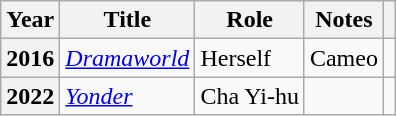<table class="wikitable plainrowheaders sortable">
<tr>
<th scope="col">Year</th>
<th scope="col">Title</th>
<th scope="col">Role</th>
<th scope="col" class="unsortable">Notes</th>
<th scope="col" class="unsortable"></th>
</tr>
<tr>
<th scope="row">2016</th>
<td><em><a href='#'>Dramaworld</a></em></td>
<td>Herself</td>
<td>Cameo</td>
<td style="text-align:center"></td>
</tr>
<tr>
<th scope="row">2022</th>
<td><em><a href='#'>Yonder</a></em></td>
<td>Cha Yi-hu</td>
<td></td>
<td style="text-align:center"></td>
</tr>
</table>
